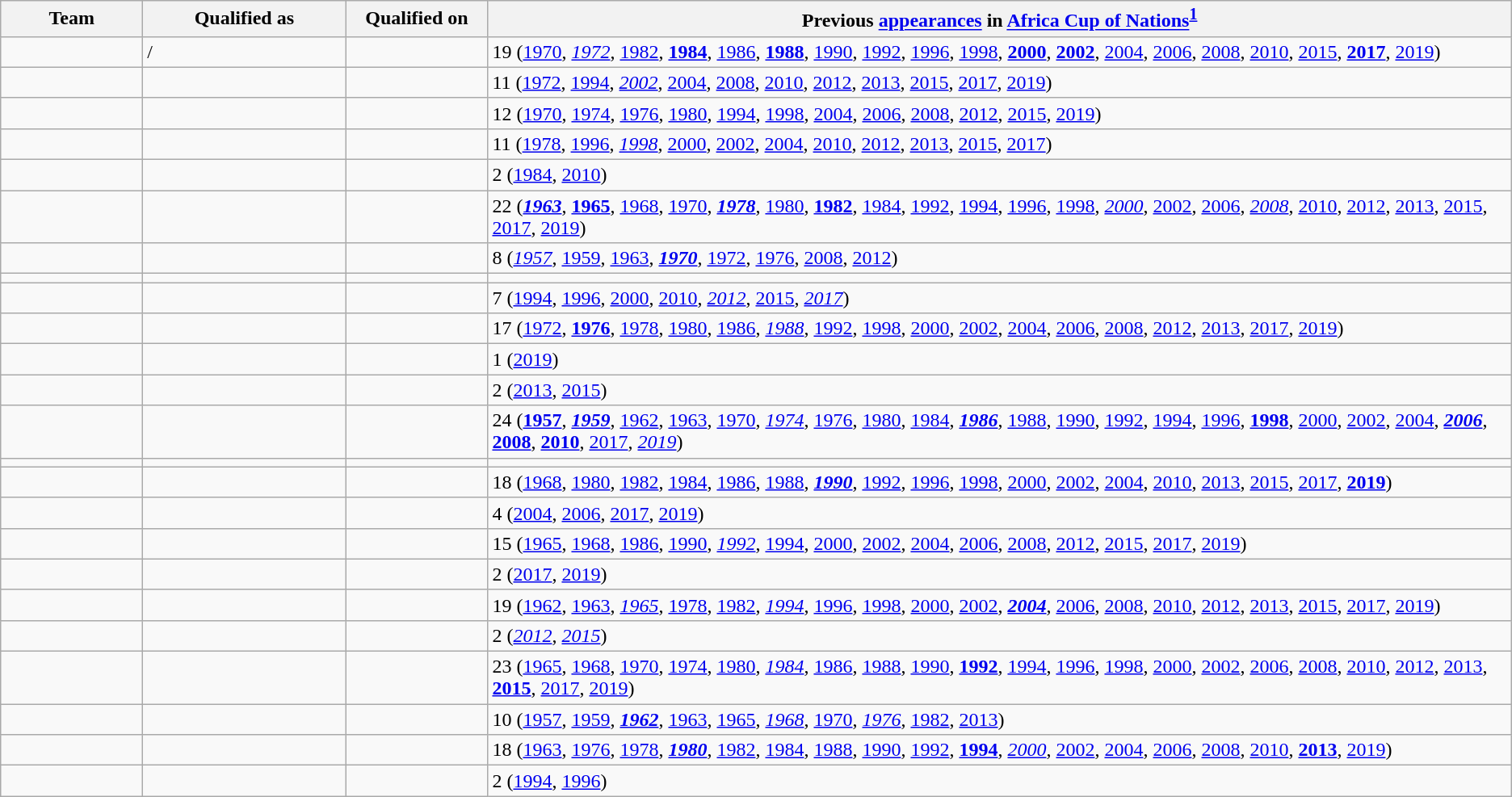<table class="wikitable sortable" style="text-align:left;">
<tr>
<th style="width:110px;">Team</th>
<th style="width:160px;">Qualified as</th>
<th style="width:110px;">Qualified on</th>
<th data-sort-type="number">Previous <a href='#'>appearances</a> in <a href='#'>Africa Cup of Nations</a><sup><strong><a href='#'>1</a></strong></sup></th>
</tr>
<tr>
<td></td>
<td> / </td>
<td></td>
<td>19 (<a href='#'>1970</a>, <em><a href='#'>1972</a></em>, <a href='#'>1982</a>, <strong><a href='#'>1984</a></strong>, <a href='#'>1986</a>, <strong><a href='#'>1988</a></strong>, <a href='#'>1990</a>, <a href='#'>1992</a>, <a href='#'>1996</a>, <a href='#'>1998</a>, <strong><a href='#'>2000</a></strong>, <strong><a href='#'>2002</a></strong>, <a href='#'>2004</a>, <a href='#'>2006</a>, <a href='#'>2008</a>, <a href='#'>2010</a>, <a href='#'>2015</a>, <strong><a href='#'>2017</a></strong>, <a href='#'>2019</a>)</td>
</tr>
<tr>
<td></td>
<td></td>
<td></td>
<td>11 (<a href='#'>1972</a>, <a href='#'>1994</a>, <em><a href='#'>2002</a></em>, <a href='#'>2004</a>, <a href='#'>2008</a>, <a href='#'>2010</a>, <a href='#'>2012</a>, <a href='#'>2013</a>, <a href='#'>2015</a>, <a href='#'>2017</a>, <a href='#'>2019</a>)</td>
</tr>
<tr>
<td></td>
<td></td>
<td></td>
<td>12 (<a href='#'>1970</a>, <a href='#'>1974</a>, <a href='#'>1976</a>, <a href='#'>1980</a>, <a href='#'>1994</a>, <a href='#'>1998</a>, <a href='#'>2004</a>, <a href='#'>2006</a>, <a href='#'>2008</a>, <a href='#'>2012</a>, <a href='#'>2015</a>, <a href='#'>2019</a>)</td>
</tr>
<tr>
<td></td>
<td></td>
<td></td>
<td>11 (<a href='#'>1978</a>, <a href='#'>1996</a>, <em><a href='#'>1998</a></em>, <a href='#'>2000</a>, <a href='#'>2002</a>, <a href='#'>2004</a>, <a href='#'>2010</a>, <a href='#'>2012</a>, <a href='#'>2013</a>, <a href='#'>2015</a>, <a href='#'>2017</a>)</td>
</tr>
<tr>
<td></td>
<td></td>
<td></td>
<td>2 (<a href='#'>1984</a>, <a href='#'>2010</a>)</td>
</tr>
<tr>
<td></td>
<td></td>
<td></td>
<td>22 (<strong><em><a href='#'>1963</a></em></strong>, <strong><a href='#'>1965</a></strong>, <a href='#'>1968</a>, <a href='#'>1970</a>, <strong><em><a href='#'>1978</a></em></strong>, <a href='#'>1980</a>, <strong><a href='#'>1982</a></strong>, <a href='#'>1984</a>, <a href='#'>1992</a>, <a href='#'>1994</a>, <a href='#'>1996</a>, <a href='#'>1998</a>, <em><a href='#'>2000</a></em>, <a href='#'>2002</a>, <a href='#'>2006</a>, <em><a href='#'>2008</a></em>, <a href='#'>2010</a>, <a href='#'>2012</a>, <a href='#'>2013</a>, <a href='#'>2015</a>, <a href='#'>2017</a>, <a href='#'>2019</a>)</td>
</tr>
<tr>
<td></td>
<td></td>
<td></td>
<td>8 (<em><a href='#'>1957</a></em>, <a href='#'>1959</a>, <a href='#'>1963</a>, <strong><em><a href='#'>1970</a></em></strong>, <a href='#'>1972</a>, <a href='#'>1976</a>, <a href='#'>2008</a>, <a href='#'>2012</a>)</td>
</tr>
<tr>
<td></td>
<td></td>
<td></td>
<td></td>
</tr>
<tr>
<td></td>
<td></td>
<td></td>
<td>7 (<a href='#'>1994</a>, <a href='#'>1996</a>, <a href='#'>2000</a>, <a href='#'>2010</a>, <em><a href='#'>2012</a></em>, <a href='#'>2015</a>, <em><a href='#'>2017</a></em>)</td>
</tr>
<tr>
<td></td>
<td></td>
<td></td>
<td>17 (<a href='#'>1972</a>, <strong><a href='#'>1976</a></strong>, <a href='#'>1978</a>, <a href='#'>1980</a>, <a href='#'>1986</a>, <em><a href='#'>1988</a></em>, <a href='#'>1992</a>, <a href='#'>1998</a>, <a href='#'>2000</a>, <a href='#'>2002</a>, <a href='#'>2004</a>, <a href='#'>2006</a>, <a href='#'>2008</a>, <a href='#'>2012</a>, <a href='#'>2013</a>, <a href='#'>2017</a>, <a href='#'>2019</a>)</td>
</tr>
<tr>
<td></td>
<td></td>
<td></td>
<td>1 (<a href='#'>2019</a>)</td>
</tr>
<tr>
<td></td>
<td></td>
<td></td>
<td>2 (<a href='#'>2013</a>, <a href='#'>2015</a>)</td>
</tr>
<tr>
<td></td>
<td></td>
<td></td>
<td>24 (<strong><a href='#'>1957</a></strong>, <strong><em><a href='#'>1959</a></em></strong>, <a href='#'>1962</a>, <a href='#'>1963</a>, <a href='#'>1970</a>, <em><a href='#'>1974</a></em>, <a href='#'>1976</a>, <a href='#'>1980</a>, <a href='#'>1984</a>, <strong><em><a href='#'>1986</a></em></strong>, <a href='#'>1988</a>, <a href='#'>1990</a>, <a href='#'>1992</a>, <a href='#'>1994</a>, <a href='#'>1996</a>, <strong><a href='#'>1998</a></strong>, <a href='#'>2000</a>, <a href='#'>2002</a>, <a href='#'>2004</a>, <strong><em><a href='#'>2006</a></em></strong>, <strong><a href='#'>2008</a></strong>, <strong><a href='#'>2010</a></strong>, <a href='#'>2017</a>, <em><a href='#'>2019</a></em>)</td>
</tr>
<tr>
<td></td>
<td></td>
<td></td>
<td></td>
</tr>
<tr>
<td></td>
<td></td>
<td></td>
<td>18 (<a href='#'>1968</a>, <a href='#'>1980</a>, <a href='#'>1982</a>, <a href='#'>1984</a>, <a href='#'>1986</a>, <a href='#'>1988</a>, <strong><em><a href='#'>1990</a></em></strong>, <a href='#'>1992</a>, <a href='#'>1996</a>, <a href='#'>1998</a>, <a href='#'>2000</a>, <a href='#'>2002</a>, <a href='#'>2004</a>, <a href='#'>2010</a>, <a href='#'>2013</a>, <a href='#'>2015</a>, <a href='#'>2017</a>, <strong><a href='#'>2019</a></strong>)</td>
</tr>
<tr>
<td></td>
<td></td>
<td></td>
<td>4 (<a href='#'>2004</a>, <a href='#'>2006</a>, <a href='#'>2017</a>, <a href='#'>2019</a>)</td>
</tr>
<tr>
<td></td>
<td></td>
<td></td>
<td>15 (<a href='#'>1965</a>, <a href='#'>1968</a>, <a href='#'>1986</a>, <a href='#'>1990</a>, <em><a href='#'>1992</a></em>, <a href='#'>1994</a>, <a href='#'>2000</a>, <a href='#'>2002</a>, <a href='#'>2004</a>, <a href='#'>2006</a>, <a href='#'>2008</a>, <a href='#'>2012</a>, <a href='#'>2015</a>, <a href='#'>2017</a>, <a href='#'>2019</a>)</td>
</tr>
<tr>
<td></td>
<td></td>
<td></td>
<td>2 (<a href='#'>2017</a>, <a href='#'>2019</a>)</td>
</tr>
<tr>
<td></td>
<td></td>
<td></td>
<td>19 (<a href='#'>1962</a>, <a href='#'>1963</a>, <em><a href='#'>1965</a></em>, <a href='#'>1978</a>, <a href='#'>1982</a>, <em><a href='#'>1994</a></em>, <a href='#'>1996</a>, <a href='#'>1998</a>, <a href='#'>2000</a>, <a href='#'>2002</a>, <strong><em><a href='#'>2004</a></em></strong>, <a href='#'>2006</a>, <a href='#'>2008</a>, <a href='#'>2010</a>, <a href='#'>2012</a>, <a href='#'>2013</a>, <a href='#'>2015</a>, <a href='#'>2017</a>, <a href='#'>2019</a>)</td>
</tr>
<tr>
<td></td>
<td></td>
<td></td>
<td>2 (<em><a href='#'>2012</a></em>, <em><a href='#'>2015</a></em>)</td>
</tr>
<tr>
<td></td>
<td></td>
<td></td>
<td>23 (<a href='#'>1965</a>, <a href='#'>1968</a>, <a href='#'>1970</a>, <a href='#'>1974</a>, <a href='#'>1980</a>, <em><a href='#'>1984</a></em>, <a href='#'>1986</a>, <a href='#'>1988</a>, <a href='#'>1990</a>, <strong><a href='#'>1992</a></strong>, <a href='#'>1994</a>, <a href='#'>1996</a>, <a href='#'>1998</a>, <a href='#'>2000</a>, <a href='#'>2002</a>, <a href='#'>2006</a>, <a href='#'>2008</a>, <a href='#'>2010</a>, <a href='#'>2012</a>, <a href='#'>2013</a>, <strong><a href='#'>2015</a></strong>, <a href='#'>2017</a>, <a href='#'>2019</a>)</td>
</tr>
<tr>
<td></td>
<td></td>
<td></td>
<td>10 (<a href='#'>1957</a>, <a href='#'>1959</a>, <strong><em><a href='#'>1962</a></em></strong>, <a href='#'>1963</a>, <a href='#'>1965</a>, <em><a href='#'>1968</a></em>, <a href='#'>1970</a>, <em><a href='#'>1976</a></em>, <a href='#'>1982</a>, <a href='#'>2013</a>)</td>
</tr>
<tr>
<td></td>
<td></td>
<td></td>
<td>18 (<a href='#'>1963</a>, <a href='#'>1976</a>, <a href='#'>1978</a>, <strong><em><a href='#'>1980</a></em></strong>, <a href='#'>1982</a>, <a href='#'>1984</a>, <a href='#'>1988</a>, <a href='#'>1990</a>, <a href='#'>1992</a>, <strong><a href='#'>1994</a></strong>, <em><a href='#'>2000</a></em>, <a href='#'>2002</a>, <a href='#'>2004</a>, <a href='#'>2006</a>, <a href='#'>2008</a>, <a href='#'>2010</a>, <strong><a href='#'>2013</a></strong>, <a href='#'>2019</a>)</td>
</tr>
<tr>
<td></td>
<td></td>
<td></td>
<td>2 (<a href='#'>1994</a>, <a href='#'>1996</a>)</td>
</tr>
</table>
